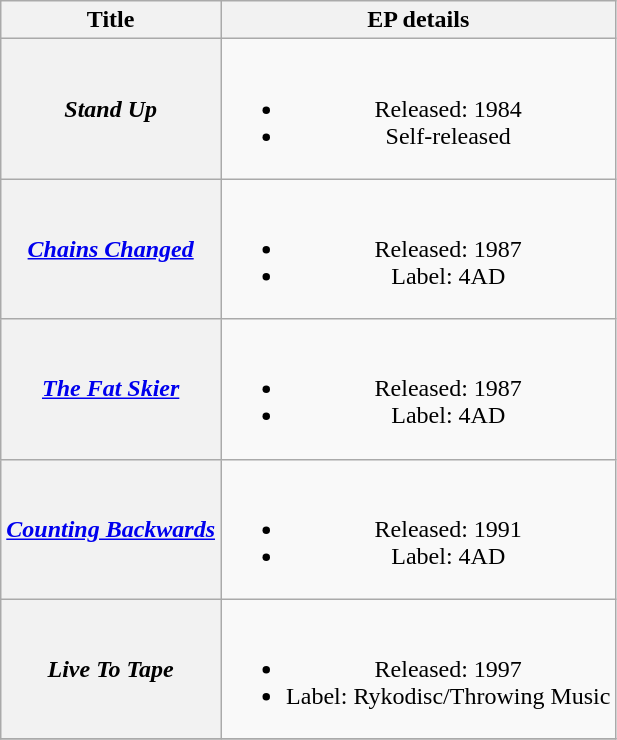<table class="wikitable plainrowheaders" style="text-align:center;">
<tr>
<th rowspan="1">Title</th>
<th rowspan="1">EP details</th>
</tr>
<tr>
<th scope="row"><em>Stand Up</em></th>
<td><br><ul><li>Released: 1984</li><li>Self-released</li></ul></td>
</tr>
<tr>
<th scope="row"><em><a href='#'>Chains Changed</a></em></th>
<td><br><ul><li>Released: 1987</li><li>Label: 4AD</li></ul></td>
</tr>
<tr>
<th scope="row"><em><a href='#'>The Fat Skier</a></em></th>
<td><br><ul><li>Released: 1987</li><li>Label: 4AD</li></ul></td>
</tr>
<tr>
<th scope="row"><em><a href='#'>Counting Backwards</a></em></th>
<td><br><ul><li>Released: 1991</li><li>Label: 4AD</li></ul></td>
</tr>
<tr>
<th scope="row"><em>Live To Tape</em></th>
<td><br><ul><li>Released: 1997</li><li>Label: Rykodisc/Throwing Music</li></ul></td>
</tr>
<tr>
</tr>
</table>
